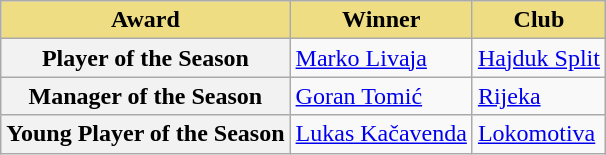<table class="wikitable" style="text-align:center">
<tr>
<th style="background-color: #eedd82"><strong>Award</strong></th>
<th style="background-color: #eedd82">Winner</th>
<th style="background-color: #eedd82">Club</th>
</tr>
<tr>
<th><strong>Player of the Season</strong></th>
<td align="left"> <a href='#'>Marko Livaja</a></td>
<td align="left"><a href='#'>Hajduk Split</a></td>
</tr>
<tr>
<th><strong>Manager of the Season</strong></th>
<td align="left"> <a href='#'>Goran Tomić</a></td>
<td align="left"><a href='#'>Rijeka</a></td>
</tr>
<tr>
<th><strong>Young Player of the Season</strong></th>
<td align="left"> <a href='#'>Lukas Kačavenda</a></td>
<td align="left"><a href='#'>Lokomotiva</a></td>
</tr>
</table>
